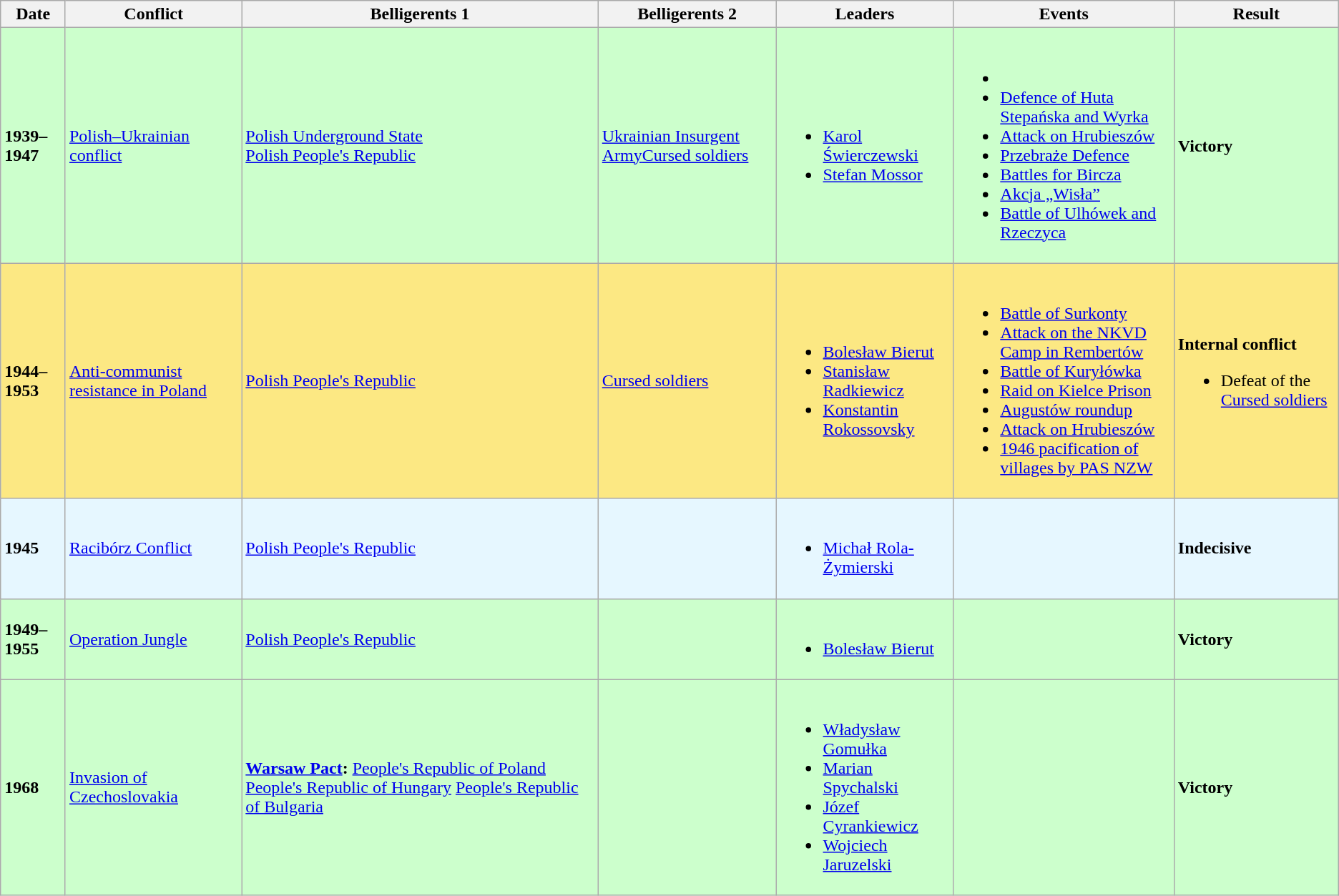<table class="wikitable">
<tr>
<th>Date</th>
<th>Conflict</th>
<th>Belligerents 1</th>
<th>Belligerents 2</th>
<th>Leaders</th>
<th>Events</th>
<th>Result</th>
</tr>
<tr -- bgcolor="#CCFFCC"|>
<td><strong>1939–</strong><br><strong>1947</strong></td>
<td><a href='#'>Polish–Ukrainian conflict</a></td>
<td> <a href='#'>Polish Underground State</a><br> <a href='#'>Polish People's Republic</a></td>
<td> <a href='#'>Ukrainian Insurgent Army</a><a href='#'>Cursed soldiers</a></td>
<td><br><ul><li><a href='#'>Karol Świerczewski</a></li><li><a href='#'>Stefan Mossor</a></li></ul></td>
<td><br><ul><li></li><li><a href='#'>Defence of Huta Stepańska and Wyrka</a></li><li><a href='#'>Attack on Hrubieszów</a></li><li><a href='#'>Przebraże Defence</a></li><li><a href='#'>Battles for Bircza</a></li><li><a href='#'>Akcja „Wisła”</a></li><li><a href='#'>Battle of Ulhówek and Rzeczyca</a></li></ul></td>
<td><strong>Victory</strong></td>
</tr>
<tr --- bgcolor=#FCE883>
<td><strong>1944–1953</strong></td>
<td><a href='#'>Anti-communist resistance in Poland</a></td>
<td> <a href='#'>Polish People's Republic</a></td>
<td><a href='#'>Cursed soldiers</a></td>
<td><br><ul><li><a href='#'>Bolesław Bierut</a></li><li><a href='#'>Stanisław Radkiewicz</a></li><li><a href='#'>Konstantin Rokossovsky</a></li></ul></td>
<td><br><ul><li><a href='#'>Battle of Surkonty</a></li><li><a href='#'>Attack on the NKVD Camp in Rembertów</a></li><li><a href='#'>Battle of Kuryłówka</a></li><li><a href='#'>Raid on Kielce Prison</a></li><li><a href='#'>Augustów roundup</a></li><li><a href='#'>Attack on Hrubieszów</a></li><li><a href='#'>1946 pacification of villages by PAS NZW</a></li></ul></td>
<td><strong>Internal conflict</strong><br><ul><li>Defeat of the <a href='#'>Cursed soldiers</a></li></ul></td>
</tr>
<tr - bgcolor=#E6F7FF>
<td><strong>1945</strong></td>
<td><a href='#'>Racibórz Conflict</a></td>
<td> <a href='#'>Polish People's Republic</a></td>
<td></td>
<td><br><ul><li><a href='#'>Michał Rola-Żymierski</a></li></ul></td>
<td></td>
<td><strong>Indecisive</strong></td>
</tr>
<tr - bgcolor="#CCFFCC">
<td><strong>1949–1955</strong></td>
<td><a href='#'>Operation Jungle</a></td>
<td> <a href='#'>Polish People's Republic</a></td>
<td></td>
<td><br><ul><li><a href='#'>Bolesław Bierut</a></li></ul></td>
<td></td>
<td><strong>Victory</strong></td>
</tr>
<tr - bgcolor="#CCFFCC">
<td><strong>1968</strong></td>
<td><a href='#'>Invasion of Czechoslovakia</a></td>
<td> <strong><a href='#'>Warsaw Pact</a>:</strong> <a href='#'>People's Republic of Poland</a> <a href='#'>People's Republic of Hungary</a> <a href='#'>People's Republic of Bulgaria</a></td>
<td></td>
<td><br><ul><li><a href='#'>Władysław Gomułka</a></li><li><a href='#'>Marian Spychalski</a></li><li><a href='#'>Józef Cyrankiewicz</a></li><li><a href='#'>Wojciech Jaruzelski</a></li></ul></td>
<td></td>
<td><strong>Victory</strong></td>
</tr>
</table>
